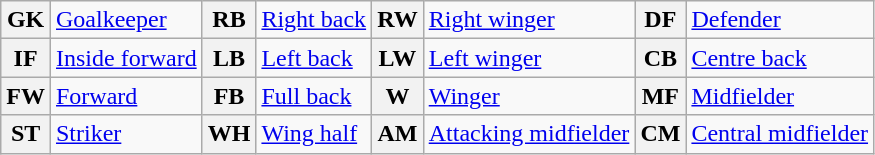<table class="wikitable">
<tr>
<th>GK</th>
<td><a href='#'>Goalkeeper</a></td>
<th>RB</th>
<td><a href='#'>Right back</a></td>
<th>RW</th>
<td><a href='#'>Right winger</a></td>
<th>DF</th>
<td><a href='#'>Defender</a></td>
</tr>
<tr>
<th>IF</th>
<td><a href='#'>Inside forward</a></td>
<th>LB</th>
<td><a href='#'>Left back</a></td>
<th>LW</th>
<td><a href='#'>Left winger</a></td>
<th>CB</th>
<td><a href='#'>Centre back</a></td>
</tr>
<tr>
<th>FW</th>
<td><a href='#'>Forward</a></td>
<th>FB</th>
<td><a href='#'>Full back</a></td>
<th>W</th>
<td><a href='#'>Winger</a></td>
<th>MF</th>
<td><a href='#'>Midfielder</a></td>
</tr>
<tr>
<th>ST</th>
<td><a href='#'>Striker</a></td>
<th>WH</th>
<td><a href='#'>Wing half</a></td>
<th>AM</th>
<td><a href='#'>Attacking midfielder</a></td>
<th>CM</th>
<td><a href='#'>Central midfielder</a></td>
</tr>
</table>
